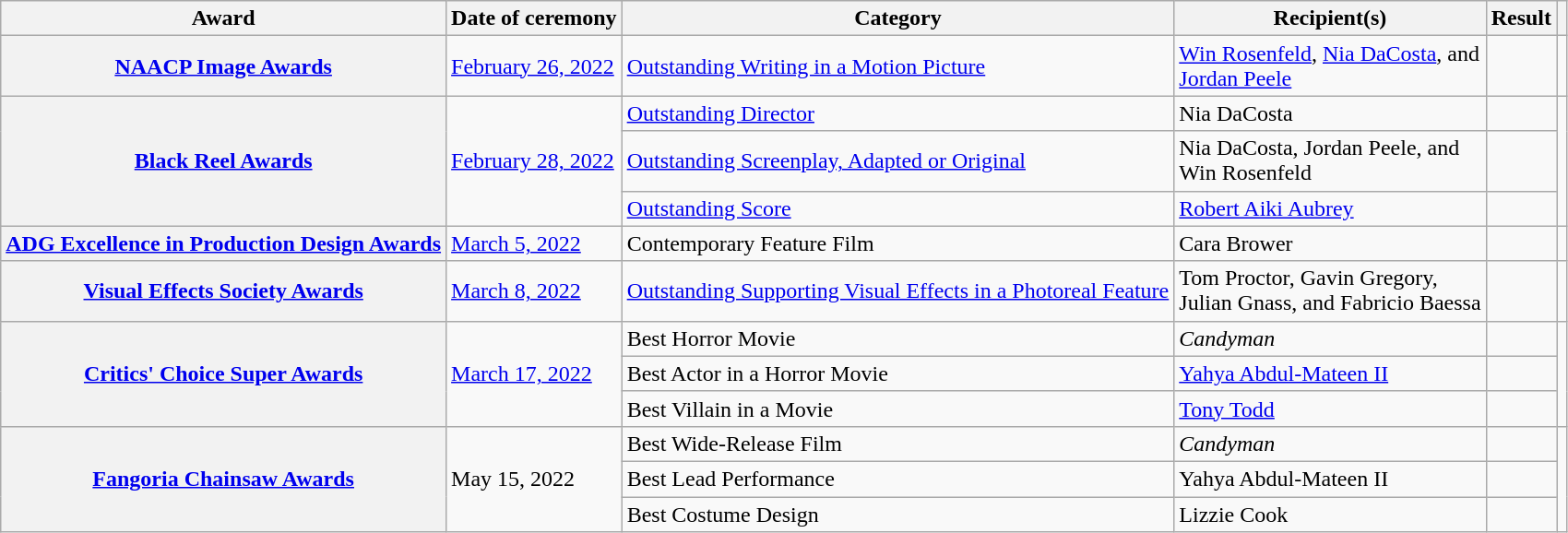<table class="wikitable plainrowheaders sortable">
<tr>
<th scope="col">Award</th>
<th scope="col">Date of ceremony</th>
<th scope="col">Category</th>
<th scope="col">Recipient(s)</th>
<th scope="col">Result</th>
<th scope="col" class="unsortable"></th>
</tr>
<tr>
<th><a href='#'>NAACP Image Awards</a></th>
<td><a href='#'>February 26, 2022</a></td>
<td><a href='#'>Outstanding Writing in a Motion Picture</a></td>
<td><a href='#'>Win Rosenfeld</a>, <a href='#'>Nia DaCosta</a>, and <br> <a href='#'>Jordan Peele</a></td>
<td></td>
<td style="text-align:center;"></td>
</tr>
<tr>
<th rowspan="3"><a href='#'>Black Reel Awards</a></th>
<td rowspan="3"><a href='#'>February 28, 2022</a></td>
<td><a href='#'>Outstanding Director</a></td>
<td>Nia DaCosta</td>
<td></td>
<td style="text-align:center;" rowspan="3"></td>
</tr>
<tr>
<td><a href='#'>Outstanding Screenplay, Adapted or Original</a></td>
<td>Nia DaCosta, Jordan Peele, and <br> Win Rosenfeld</td>
<td></td>
</tr>
<tr>
<td><a href='#'>Outstanding Score</a></td>
<td><a href='#'>Robert Aiki Aubrey</a></td>
<td></td>
</tr>
<tr>
<th><a href='#'>ADG Excellence in Production Design Awards</a></th>
<td><a href='#'>March 5, 2022</a></td>
<td>Contemporary Feature Film</td>
<td>Cara Brower</td>
<td></td>
<td style="text-align:center;"></td>
</tr>
<tr>
<th><a href='#'>Visual Effects Society Awards</a></th>
<td><a href='#'>March 8, 2022</a></td>
<td><a href='#'>Outstanding Supporting Visual Effects in a Photoreal Feature</a></td>
<td>Tom Proctor, Gavin Gregory, <br> Julian Gnass, and Fabricio Baessa</td>
<td></td>
<td style="text-align:center;"></td>
</tr>
<tr>
<th rowspan="3"><a href='#'>Critics' Choice Super Awards</a></th>
<td rowspan="3"><a href='#'>March 17, 2022</a></td>
<td>Best Horror Movie</td>
<td><em>Candyman</em></td>
<td></td>
<td style="text-align:center;" rowspan="3"> <br> </td>
</tr>
<tr>
<td>Best Actor in a Horror Movie</td>
<td><a href='#'>Yahya Abdul-Mateen II</a></td>
<td></td>
</tr>
<tr>
<td>Best Villain in a Movie</td>
<td><a href='#'>Tony Todd</a></td>
<td></td>
</tr>
<tr>
<th rowspan="3"><a href='#'>Fangoria Chainsaw Awards</a></th>
<td rowspan="3">May 15, 2022</td>
<td>Best Wide-Release Film</td>
<td><em>Candyman</em></td>
<td></td>
<td style="text-align:center;" rowspan="3"> <br> </td>
</tr>
<tr>
<td>Best Lead Performance</td>
<td>Yahya Abdul-Mateen II</td>
<td></td>
</tr>
<tr>
<td>Best Costume Design</td>
<td>Lizzie Cook</td>
<td></td>
</tr>
</table>
